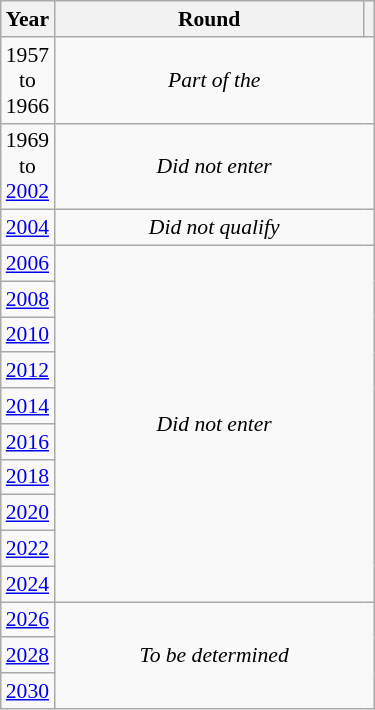<table class="wikitable" style="text-align: center; font-size:90%">
<tr>
<th>Year</th>
<th style="width:200px">Round</th>
<th></th>
</tr>
<tr>
<td>1957<br>to<br>1966</td>
<td colspan="2"><em>Part of the </em></td>
</tr>
<tr>
<td>1969<br>to<br><a href='#'>2002</a></td>
<td colspan="2"><em>Did not enter</em></td>
</tr>
<tr>
<td><a href='#'>2004</a></td>
<td colspan="2"><em>Did not qualify</em></td>
</tr>
<tr>
<td><a href='#'>2006</a></td>
<td colspan="2" rowspan="10"><em>Did not enter</em></td>
</tr>
<tr>
<td><a href='#'>2008</a></td>
</tr>
<tr>
<td><a href='#'>2010</a></td>
</tr>
<tr>
<td><a href='#'>2012</a></td>
</tr>
<tr>
<td><a href='#'>2014</a></td>
</tr>
<tr>
<td><a href='#'>2016</a></td>
</tr>
<tr>
<td><a href='#'>2018</a></td>
</tr>
<tr>
<td><a href='#'>2020</a></td>
</tr>
<tr>
<td><a href='#'>2022</a></td>
</tr>
<tr>
<td><a href='#'>2024</a></td>
</tr>
<tr>
<td><a href='#'>2026</a></td>
<td colspan="2" rowspan="3"><em>To be determined</em></td>
</tr>
<tr>
<td><a href='#'>2028</a></td>
</tr>
<tr>
<td><a href='#'>2030</a></td>
</tr>
</table>
